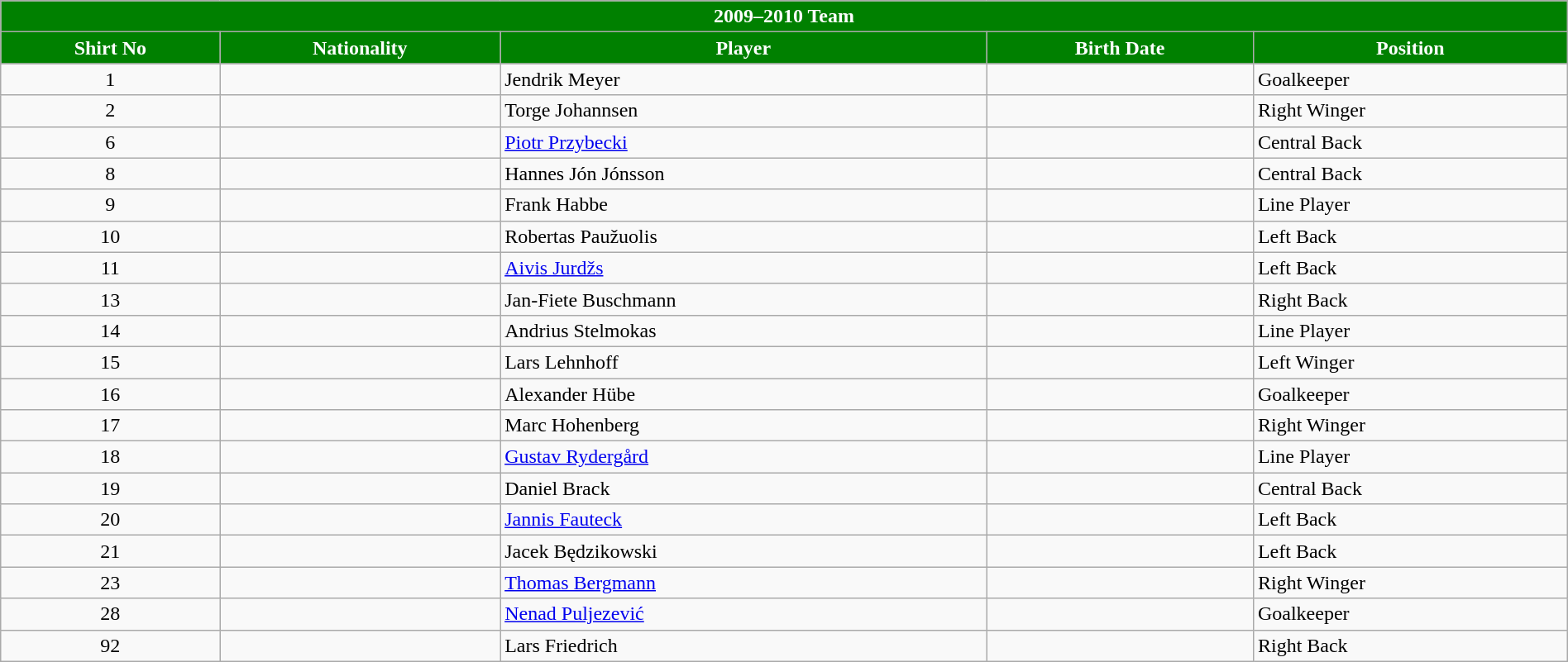<table class="wikitable collapsible collapsed" style="width:100%;">
<tr>
<th colspan=5 style="background-color:#008000;color:white;text-align:center;">2009–2010 Team</th>
</tr>
<tr>
<th style="color:white; background:#008000">Shirt No</th>
<th style="color:white; background:#008000">Nationality</th>
<th style="color:white; background:#008000">Player</th>
<th style="color:white; background:#008000">Birth Date</th>
<th style="color:white; background:#008000">Position</th>
</tr>
<tr>
<td align=center>1</td>
<td></td>
<td>Jendrik Meyer</td>
<td></td>
<td>Goalkeeper</td>
</tr>
<tr>
<td align=center>2</td>
<td></td>
<td>Torge Johannsen</td>
<td></td>
<td>Right Winger</td>
</tr>
<tr>
<td align=center>6</td>
<td></td>
<td><a href='#'>Piotr Przybecki</a></td>
<td></td>
<td>Central Back</td>
</tr>
<tr>
<td align=center>8</td>
<td></td>
<td>Hannes Jón Jónsson</td>
<td></td>
<td>Central Back</td>
</tr>
<tr>
<td align=center>9</td>
<td></td>
<td>Frank Habbe</td>
<td></td>
<td>Line Player</td>
</tr>
<tr>
<td align=center>10</td>
<td></td>
<td>Robertas Paužuolis</td>
<td></td>
<td>Left Back</td>
</tr>
<tr>
<td align=center>11</td>
<td></td>
<td><a href='#'>Aivis Jurdžs</a></td>
<td></td>
<td>Left Back</td>
</tr>
<tr>
<td align=center>13</td>
<td></td>
<td>Jan-Fiete Buschmann</td>
<td></td>
<td>Right Back</td>
</tr>
<tr>
<td align=center>14</td>
<td></td>
<td>Andrius Stelmokas</td>
<td></td>
<td>Line Player</td>
</tr>
<tr>
<td align=center>15</td>
<td></td>
<td>Lars Lehnhoff</td>
<td></td>
<td>Left Winger</td>
</tr>
<tr>
<td align=center>16</td>
<td></td>
<td>Alexander Hübe</td>
<td></td>
<td>Goalkeeper</td>
</tr>
<tr>
<td align=center>17</td>
<td></td>
<td>Marc Hohenberg</td>
<td></td>
<td>Right Winger</td>
</tr>
<tr>
<td align=center>18</td>
<td></td>
<td><a href='#'>Gustav Rydergård</a></td>
<td></td>
<td>Line Player</td>
</tr>
<tr>
<td align=center>19</td>
<td></td>
<td>Daniel Brack</td>
<td></td>
<td>Central Back</td>
</tr>
<tr>
<td align=center>20</td>
<td></td>
<td><a href='#'>Jannis Fauteck</a></td>
<td></td>
<td>Left Back</td>
</tr>
<tr>
<td align=center>21</td>
<td></td>
<td>Jacek Będzikowski</td>
<td></td>
<td>Left Back</td>
</tr>
<tr>
<td align=center>23</td>
<td></td>
<td><a href='#'>Thomas Bergmann</a></td>
<td></td>
<td>Right Winger</td>
</tr>
<tr>
<td align=center>28</td>
<td></td>
<td><a href='#'>Nenad Puljezević</a></td>
<td></td>
<td>Goalkeeper</td>
</tr>
<tr>
<td align=center>92</td>
<td></td>
<td>Lars Friedrich</td>
<td></td>
<td>Right Back</td>
</tr>
</table>
